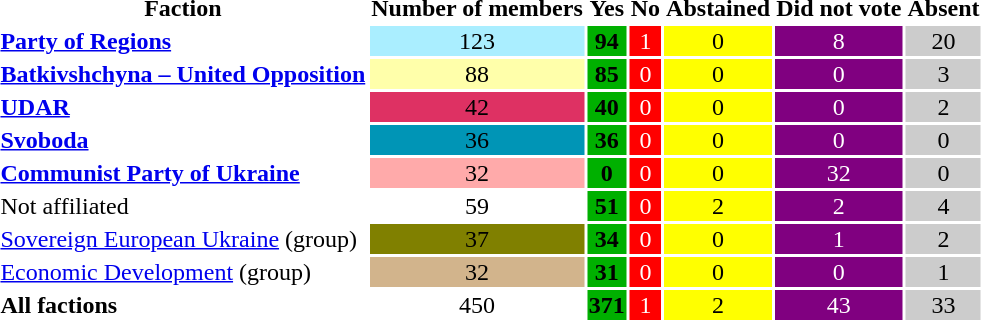<table align="center" class="standard">
<tr>
<th>Faction</th>
<th>Number of members</th>
<th>Yes</th>
<th>No</th>
<th>Abstained</th>
<th>Did not vote</th>
<th>Absent</th>
</tr>
<tr ---->
<td><strong><a href='#'>Party of Regions</a></strong></td>
<td align=center bgcolor=#AAEEFF>123</td>
<td align=center bgcolor=#00B000><strong>94</strong></td>
<td align=center bgcolor=red style="color:white;">1</td>
<td align=center bgcolor=yellow>0</td>
<td align=center bgcolor=purple style="color:white;">8</td>
<td align=center bgcolor=#cccccc>20</td>
</tr>
<tr ---->
<td><strong><a href='#'>Batkivshchyna – United Opposition</a></strong></td>
<td align=center bgcolor=#FFFFAA>88</td>
<td align=center bgcolor=#00B000><strong>85</strong></td>
<td align=center bgcolor=red style="color:white;">0</td>
<td align=center bgcolor=yellow>0</td>
<td align=center bgcolor=purple style="color:white;">0</td>
<td align=center bgcolor=#cccccc>3</td>
</tr>
<tr ---->
<td><strong><a href='#'>UDAR</a></strong></td>
<td align=center bgcolor=#DE3163>42</td>
<td align=center bgcolor=#00B000><strong>40</strong></td>
<td align=center bgcolor=red style="color:white;">0</td>
<td align=center bgcolor=yellow>0</td>
<td align=center bgcolor=purple style="color:white;">0</td>
<td align=center bgcolor=#cccccc>2</td>
</tr>
<tr ---->
<td><strong><a href='#'>Svoboda</a></strong></td>
<td align=center bgcolor=#0095B6>36</td>
<td align=center bgcolor=#00B000><strong>36</strong></td>
<td align=center bgcolor=red style="color:white;">0</td>
<td align=center bgcolor=yellow>0</td>
<td align=center bgcolor=purple style="color:white;">0</td>
<td align=center bgcolor=#cccccc>0</td>
</tr>
<tr ---->
<td><strong><a href='#'>Communist Party of Ukraine</a></strong></td>
<td align=center bgcolor=#FFAAAA>32</td>
<td align=center bgcolor=#00B000><strong>0</strong></td>
<td align=center bgcolor=red style="color:white;">0</td>
<td align=center bgcolor=yellow>0</td>
<td align=center bgcolor=purple style="color:white;">32</td>
<td align=center bgcolor=#cccccc>0</td>
</tr>
<tr ---->
<td>Not affiliated</td>
<td align=center>59</td>
<td align=center bgcolor=#00B000><strong>51</strong></td>
<td align=center bgcolor=red style="color:white;">0</td>
<td align=center bgcolor=yellow>2</td>
<td align=center bgcolor=purple style="color:white;">2</td>
<td align=center bgcolor=#cccccc>4</td>
</tr>
<tr ---->
<td><a href='#'>Sovereign European Ukraine</a> (group)</td>
<td align=center bgcolor=olive>37</td>
<td align=center bgcolor=#00B000><strong>34</strong></td>
<td align=center bgcolor=red style="color:white;">0</td>
<td align=center bgcolor=yellow>0</td>
<td align=center bgcolor=purple style="color:white;">1</td>
<td align=center bgcolor=#cccccc>2</td>
</tr>
<tr ---->
<td><a href='#'>Economic Development</a> (group)</td>
<td align=center bgcolor=tan>32</td>
<td align=center bgcolor=#00B000><strong>31</strong></td>
<td align=center bgcolor=red style="color:white;">0</td>
<td align=center bgcolor=yellow>0</td>
<td align=center bgcolor=purple style="color:white;">0</td>
<td align=center bgcolor=#cccccc>1</td>
</tr>
<tr ---->
<td><strong>All factions</strong></td>
<td align=center>450</td>
<td align=center bgcolor=#00B000><strong>371</strong></td>
<td align=center bgcolor=red style="color:white;">1</td>
<td align=center bgcolor=yellow>2</td>
<td align=center bgcolor=purple style="color:white;">43</td>
<td align=center bgcolor=#cccccc>33</td>
</tr>
<tr>
</tr>
</table>
